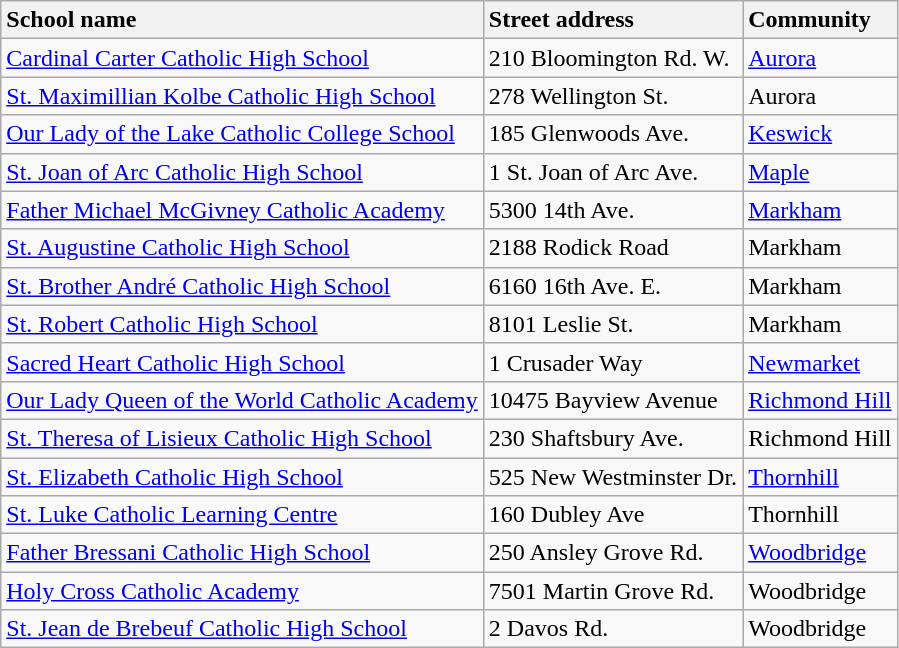<table class="wikitable sortable">
<tr>
<th style="text-align: left">School name</th>
<th style="text-align: left">Street address</th>
<th style="text-align: left">Community</th>
</tr>
<tr>
<td><a href='#'>Cardinal Carter Catholic High School</a></td>
<td>210 Bloomington Rd. W.</td>
<td><a href='#'>Aurora</a></td>
</tr>
<tr>
<td><a href='#'>St. Maximillian Kolbe Catholic High School</a></td>
<td>278 Wellington St.</td>
<td>Aurora</td>
</tr>
<tr>
<td><a href='#'>Our Lady of the Lake Catholic College School</a></td>
<td>185 Glenwoods Ave.</td>
<td><a href='#'>Keswick</a></td>
</tr>
<tr>
<td><a href='#'>St. Joan of Arc Catholic High School</a></td>
<td>1 St. Joan of Arc Ave.</td>
<td><a href='#'>Maple</a></td>
</tr>
<tr>
<td><a href='#'>Father Michael McGivney Catholic Academy</a></td>
<td>5300 14th Ave.</td>
<td><a href='#'>Markham</a></td>
</tr>
<tr>
<td><a href='#'>St. Augustine Catholic High School</a></td>
<td>2188 Rodick Road</td>
<td>Markham</td>
</tr>
<tr>
<td><a href='#'>St. Brother André Catholic High School</a></td>
<td>6160 16th Ave. E.</td>
<td>Markham</td>
</tr>
<tr>
<td><a href='#'>St. Robert Catholic High School</a></td>
<td>8101 Leslie St.</td>
<td>Markham</td>
</tr>
<tr>
<td><a href='#'>Sacred Heart Catholic High School</a></td>
<td>1 Crusader Way</td>
<td><a href='#'>Newmarket</a></td>
</tr>
<tr>
<td><a href='#'>Our Lady Queen of the World Catholic Academy</a></td>
<td>10475 Bayview Avenue</td>
<td><a href='#'>Richmond Hill</a></td>
</tr>
<tr>
<td><a href='#'>St. Theresa of Lisieux Catholic High School</a></td>
<td>230 Shaftsbury Ave.</td>
<td>Richmond Hill</td>
</tr>
<tr>
<td><a href='#'>St. Elizabeth Catholic High School</a></td>
<td>525 New Westminster Dr.</td>
<td><a href='#'>Thornhill</a></td>
</tr>
<tr>
<td><a href='#'>St. Luke Catholic Learning Centre</a></td>
<td>160 Dubley Ave</td>
<td>Thornhill</td>
</tr>
<tr>
<td><a href='#'>Father Bressani Catholic High School</a></td>
<td>250 Ansley Grove Rd.</td>
<td><a href='#'>Woodbridge</a></td>
</tr>
<tr>
<td><a href='#'>Holy Cross Catholic Academy</a></td>
<td>7501 Martin Grove Rd.</td>
<td>Woodbridge</td>
</tr>
<tr>
<td><a href='#'>St. Jean de Brebeuf Catholic High School</a></td>
<td>2 Davos Rd.</td>
<td>Woodbridge</td>
</tr>
</table>
